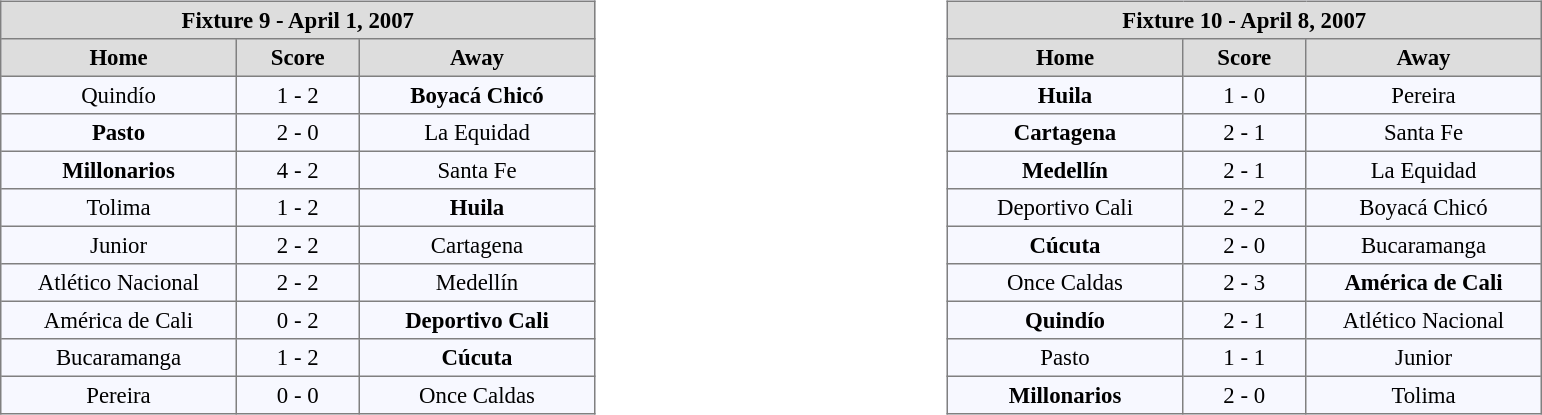<table width=100%>
<tr>
<td valign=top width=50% align=left><br><table align=center bgcolor="#f7f8ff" cellpadding="3" cellspacing="0" border="1" style="font-size: 95%; border: gray solid 1px; border-collapse: collapse;">
<tr align=center bgcolor=#DDDDDD style="color:black;">
<th colspan=3 align=center>Fixture 9 - April 1, 2007</th>
</tr>
<tr align=center bgcolor=#DDDDDD style="color:black;">
<th width="150">Home</th>
<th width="75">Score</th>
<th width="150">Away</th>
</tr>
<tr align=center>
<td>Quindío</td>
<td>1 - 2</td>
<td><strong>Boyacá Chicó</strong></td>
</tr>
<tr align=center>
<td><strong>Pasto</strong></td>
<td>2 - 0</td>
<td>La Equidad</td>
</tr>
<tr align=center>
<td><strong>Millonarios</strong></td>
<td>4 - 2</td>
<td>Santa Fe</td>
</tr>
<tr align=center>
<td>Tolima</td>
<td>1 - 2</td>
<td><strong>Huila</strong></td>
</tr>
<tr align=center>
<td>Junior</td>
<td>2 - 2</td>
<td>Cartagena</td>
</tr>
<tr align=center>
<td>Atlético Nacional</td>
<td>2 - 2</td>
<td>Medellín</td>
</tr>
<tr align=center>
<td>América de Cali</td>
<td>0 - 2</td>
<td><strong>Deportivo Cali</strong></td>
</tr>
<tr align=center>
<td>Bucaramanga</td>
<td>1 - 2</td>
<td><strong>Cúcuta</strong></td>
</tr>
<tr align=center>
<td>Pereira</td>
<td>0 - 0</td>
<td>Once Caldas</td>
</tr>
</table>
</td>
<td valign=top width=50% align=left><br><table align=center bgcolor="#f7f8ff" cellpadding="3" cellspacing="0" border="1" style="font-size: 95%; border: gray solid 1px; border-collapse: collapse;">
<tr align=center bgcolor=#DDDDDD style="color:black;">
<th colspan=3 align=center>Fixture 10 - April 8, 2007</th>
</tr>
<tr align=center bgcolor=#DDDDDD style="color:black;">
<th width="150">Home</th>
<th width="75">Score</th>
<th width="150">Away</th>
</tr>
<tr align=center>
<td><strong>Huila</strong></td>
<td>1 - 0</td>
<td>Pereira</td>
</tr>
<tr align=center>
<td><strong>Cartagena</strong></td>
<td>2 - 1</td>
<td>Santa Fe</td>
</tr>
<tr align=center>
<td><strong>Medellín</strong></td>
<td>2 - 1</td>
<td>La Equidad</td>
</tr>
<tr align=center>
<td>Deportivo Cali</td>
<td>2 - 2</td>
<td>Boyacá Chicó</td>
</tr>
<tr align=center>
<td><strong>Cúcuta</strong></td>
<td>2 - 0</td>
<td>Bucaramanga</td>
</tr>
<tr align=center>
<td>Once Caldas</td>
<td>2 - 3</td>
<td><strong>América de Cali</strong></td>
</tr>
<tr align=center>
<td><strong>Quindío</strong></td>
<td>2 - 1</td>
<td>Atlético Nacional</td>
</tr>
<tr align=center>
<td>Pasto</td>
<td>1 - 1</td>
<td>Junior</td>
</tr>
<tr align=center>
<td><strong>Millonarios</strong></td>
<td>2 - 0</td>
<td>Tolima</td>
</tr>
</table>
</td>
</tr>
</table>
